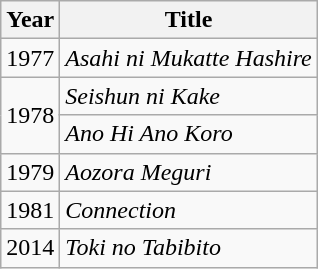<table class="wikitable">
<tr>
<th>Year</th>
<th>Title</th>
</tr>
<tr>
<td>1977</td>
<td><em>Asahi ni Mukatte Hashire</em></td>
</tr>
<tr>
<td rowspan="2">1978</td>
<td><em>Seishun ni Kake</em></td>
</tr>
<tr>
<td><em>Ano Hi Ano Koro</em></td>
</tr>
<tr>
<td>1979</td>
<td><em>Aozora Meguri</em></td>
</tr>
<tr>
<td>1981</td>
<td><em>Connection</em></td>
</tr>
<tr>
<td>2014</td>
<td><em>Toki no Tabibito</em></td>
</tr>
</table>
